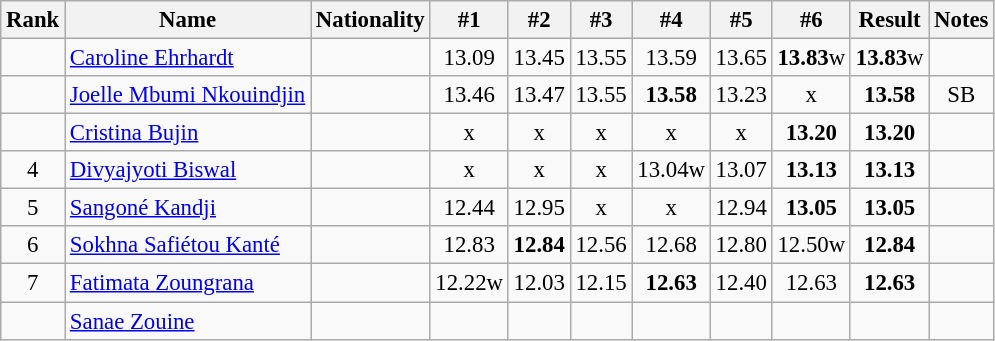<table class="wikitable sortable" style="text-align:center;font-size:95%">
<tr>
<th>Rank</th>
<th>Name</th>
<th>Nationality</th>
<th>#1</th>
<th>#2</th>
<th>#3</th>
<th>#4</th>
<th>#5</th>
<th>#6</th>
<th>Result</th>
<th>Notes</th>
</tr>
<tr>
<td></td>
<td align=left><a href='#'>Caroline Ehrhardt</a></td>
<td align=left></td>
<td>13.09</td>
<td>13.45</td>
<td>13.55</td>
<td>13.59</td>
<td>13.65</td>
<td><strong>13.83</strong>w</td>
<td><strong>13.83</strong>w</td>
<td></td>
</tr>
<tr>
<td></td>
<td align=left><a href='#'>Joelle Mbumi Nkouindjin</a></td>
<td align=left></td>
<td>13.46</td>
<td>13.47</td>
<td>13.55</td>
<td><strong>13.58</strong></td>
<td>13.23</td>
<td>x</td>
<td><strong>13.58</strong></td>
<td>SB</td>
</tr>
<tr>
<td></td>
<td align=left><a href='#'>Cristina Bujin</a></td>
<td align=left></td>
<td>x</td>
<td>x</td>
<td>x</td>
<td>x</td>
<td>x</td>
<td><strong>13.20</strong></td>
<td><strong>13.20</strong></td>
<td></td>
</tr>
<tr>
<td>4</td>
<td align=left><a href='#'>Divyajyoti Biswal</a></td>
<td align=left></td>
<td>x</td>
<td>x</td>
<td>x</td>
<td>13.04w</td>
<td>13.07</td>
<td><strong>13.13</strong></td>
<td><strong>13.13</strong></td>
<td></td>
</tr>
<tr>
<td>5</td>
<td align=left><a href='#'>Sangoné Kandji</a></td>
<td align=left></td>
<td>12.44</td>
<td>12.95</td>
<td>x</td>
<td>x</td>
<td>12.94</td>
<td><strong>13.05</strong></td>
<td><strong>13.05</strong></td>
<td></td>
</tr>
<tr>
<td>6</td>
<td align=left><a href='#'>Sokhna Safiétou Kanté</a></td>
<td align=left></td>
<td>12.83</td>
<td><strong>12.84</strong></td>
<td>12.56</td>
<td>12.68</td>
<td>12.80</td>
<td>12.50w</td>
<td><strong>12.84</strong></td>
<td></td>
</tr>
<tr>
<td>7</td>
<td align=left><a href='#'>Fatimata Zoungrana</a></td>
<td align=left></td>
<td>12.22w</td>
<td>12.03</td>
<td>12.15</td>
<td><strong>12.63</strong></td>
<td>12.40</td>
<td>12.63</td>
<td><strong>12.63</strong></td>
<td></td>
</tr>
<tr>
<td></td>
<td align=left><a href='#'>Sanae Zouine</a></td>
<td align=left></td>
<td></td>
<td></td>
<td></td>
<td></td>
<td></td>
<td></td>
<td><strong></strong></td>
<td></td>
</tr>
</table>
